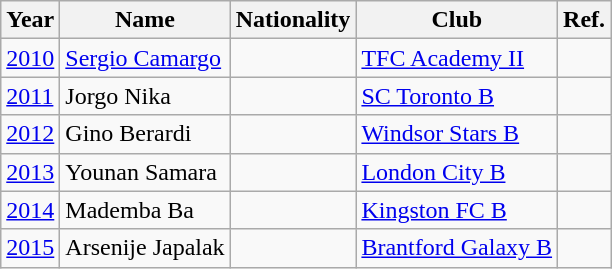<table class="wikitable sortable">
<tr>
<th>Year</th>
<th>Name</th>
<th>Nationality</th>
<th>Club</th>
<th>Ref.</th>
</tr>
<tr>
<td><a href='#'>2010</a></td>
<td><a href='#'>Sergio Camargo</a></td>
<td></td>
<td><a href='#'>TFC Academy II</a></td>
<td></td>
</tr>
<tr>
<td><a href='#'>2011</a></td>
<td>Jorgo Nika</td>
<td></td>
<td><a href='#'>SC Toronto B</a></td>
<td></td>
</tr>
<tr>
<td><a href='#'>2012</a></td>
<td>Gino Berardi</td>
<td></td>
<td><a href='#'>Windsor Stars B</a></td>
<td></td>
</tr>
<tr>
<td><a href='#'>2013</a></td>
<td>Younan Samara</td>
<td></td>
<td><a href='#'>London City B</a></td>
<td></td>
</tr>
<tr>
<td><a href='#'>2014</a></td>
<td>Mademba Ba</td>
<td></td>
<td><a href='#'>Kingston FC B</a></td>
<td></td>
</tr>
<tr>
<td><a href='#'>2015</a></td>
<td>Arsenije Japalak</td>
<td></td>
<td><a href='#'>Brantford Galaxy B</a></td>
<td></td>
</tr>
</table>
